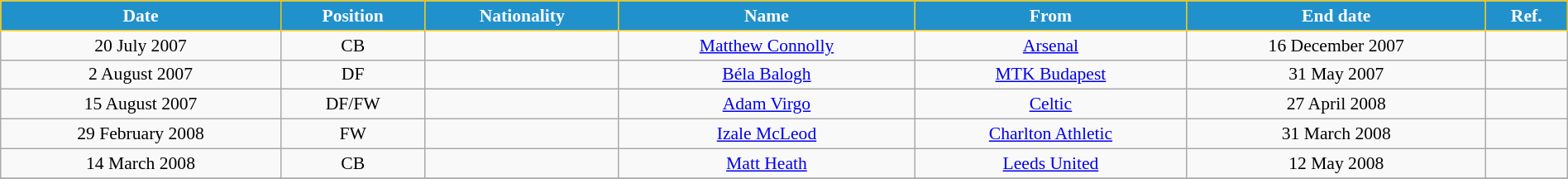<table class="wikitable" style="text-align:center; font-size:90%; width:100%;">
<tr>
<th style="background:#2191CC; color:white; border:1px solid #F7C408; text-align:center;">Date</th>
<th style="background:#2191CC; color:white; border:1px solid #F7C408; text-align:center;">Position</th>
<th style="background:#2191CC; color:white; border:1px solid #F7C408; text-align:center;">Nationality</th>
<th style="background:#2191CC; color:white; border:1px solid #F7C408; text-align:center;">Name</th>
<th style="background:#2191CC; color:white; border:1px solid #F7C408; text-align:center;">From</th>
<th style="background:#2191CC; color:white; border:1px solid #F7C408; text-align:center;">End date</th>
<th style="background:#2191CC; color:white; border:1px solid #F7C408; text-align:center;">Ref.</th>
</tr>
<tr>
<td>20 July 2007</td>
<td>CB</td>
<td></td>
<td><a href='#'>Matthew Connolly</a></td>
<td> <a href='#'>Arsenal</a></td>
<td>16 December 2007</td>
<td></td>
</tr>
<tr>
<td>2 August 2007</td>
<td>DF</td>
<td></td>
<td><a href='#'>Béla Balogh</a></td>
<td> <a href='#'>MTK Budapest</a></td>
<td>31 May 2007</td>
<td></td>
</tr>
<tr>
<td>15 August 2007</td>
<td>DF/FW</td>
<td></td>
<td><a href='#'>Adam Virgo</a></td>
<td> <a href='#'>Celtic</a></td>
<td>27 April 2008</td>
<td></td>
</tr>
<tr>
<td>29 February 2008</td>
<td>FW</td>
<td></td>
<td><a href='#'>Izale McLeod</a></td>
<td> <a href='#'>Charlton Athletic</a></td>
<td>31 March 2008</td>
<td></td>
</tr>
<tr>
<td>14 March 2008</td>
<td>CB</td>
<td></td>
<td><a href='#'>Matt Heath</a></td>
<td> <a href='#'>Leeds United</a></td>
<td>12 May 2008</td>
<td></td>
</tr>
<tr>
</tr>
</table>
